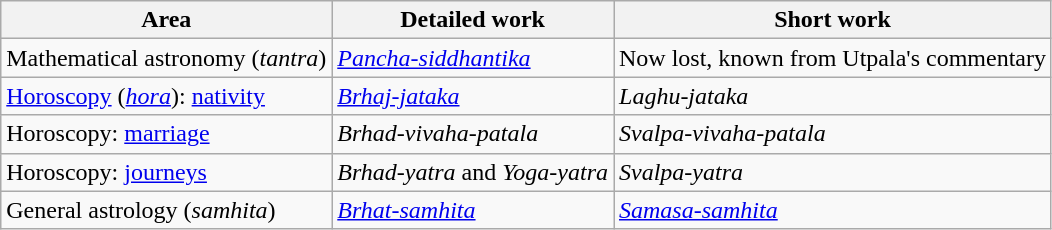<table class="wikitable">
<tr>
<th>Area</th>
<th>Detailed work</th>
<th>Short work</th>
</tr>
<tr>
<td>Mathematical astronomy (<em>tantra</em>)</td>
<td><em><a href='#'>Pancha-siddhantika</a></em></td>
<td>Now lost, known from Utpala's commentary</td>
</tr>
<tr>
<td><a href='#'>Horoscopy</a> (<em><a href='#'>hora</a></em>): <a href='#'>nativity</a></td>
<td><em><a href='#'>Brhaj-jataka</a></em></td>
<td><em>Laghu-jataka</em></td>
</tr>
<tr>
<td>Horoscopy: <a href='#'>marriage</a></td>
<td><em>Brhad-vivaha-patala</em></td>
<td><em>Svalpa-vivaha-patala</em></td>
</tr>
<tr>
<td>Horoscopy: <a href='#'>journeys</a></td>
<td><em>Brhad-yatra</em> and <em>Yoga-yatra</em></td>
<td><em>Svalpa-yatra</em></td>
</tr>
<tr>
<td>General astrology (<em>samhita</em>)</td>
<td><em><a href='#'>Brhat-samhita</a></em></td>
<td><em><a href='#'>Samasa-samhita</a></em></td>
</tr>
</table>
